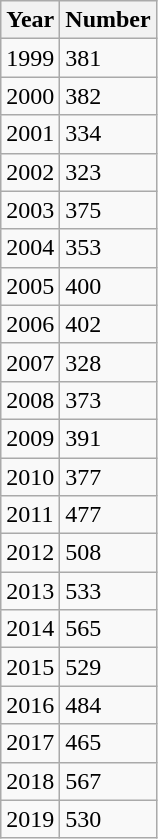<table class="wikitable floatright">
<tr>
<th>Year</th>
<th>Number</th>
</tr>
<tr>
<td>1999</td>
<td>381</td>
</tr>
<tr>
<td>2000</td>
<td>382</td>
</tr>
<tr>
<td>2001</td>
<td>334</td>
</tr>
<tr>
<td>2002</td>
<td>323</td>
</tr>
<tr>
<td>2003</td>
<td>375</td>
</tr>
<tr>
<td>2004</td>
<td>353</td>
</tr>
<tr>
<td>2005</td>
<td>400</td>
</tr>
<tr>
<td>2006</td>
<td>402</td>
</tr>
<tr>
<td>2007</td>
<td>328</td>
</tr>
<tr>
<td>2008</td>
<td>373</td>
</tr>
<tr>
<td>2009</td>
<td>391</td>
</tr>
<tr>
<td>2010</td>
<td>377</td>
</tr>
<tr>
<td>2011</td>
<td>477</td>
</tr>
<tr>
<td>2012</td>
<td>508</td>
</tr>
<tr>
<td>2013</td>
<td>533</td>
</tr>
<tr>
<td>2014</td>
<td>565</td>
</tr>
<tr>
<td>2015</td>
<td>529</td>
</tr>
<tr>
<td>2016</td>
<td>484</td>
</tr>
<tr>
<td>2017</td>
<td>465</td>
</tr>
<tr>
<td>2018</td>
<td>567</td>
</tr>
<tr>
<td>2019</td>
<td>530</td>
</tr>
</table>
